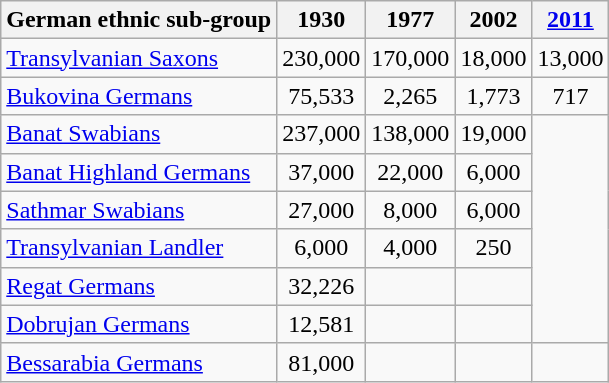<table class="wikitable sortable" style="float:center; text-align:center;">
<tr>
<th>German ethnic sub-group</th>
<th>1930</th>
<th>1977</th>
<th>2002</th>
<th><a href='#'>2011</a></th>
</tr>
<tr>
<td style="text-align:left"> <a href='#'>Transylvanian Saxons</a></td>
<td>230,000</td>
<td>170,000</td>
<td>18,000</td>
<td>13,000</td>
</tr>
<tr>
<td style="text-align:left"> <a href='#'>Bukovina Germans</a></td>
<td>75,533</td>
<td>2,265</td>
<td>1,773</td>
<td>717</td>
</tr>
<tr>
<td style="text-align:left"> <a href='#'>Banat Swabians</a></td>
<td>237,000</td>
<td>138,000</td>
<td>19,000</td>
</tr>
<tr>
<td style="text-align:left"> <a href='#'>Banat Highland Germans</a></td>
<td>37,000</td>
<td>22,000</td>
<td>6,000</td>
</tr>
<tr>
<td style="text-align:left"> <a href='#'>Sathmar Swabians</a></td>
<td>27,000</td>
<td>8,000</td>
<td>6,000</td>
</tr>
<tr>
<td style="text-align:left"> <a href='#'>Transylvanian Landler</a></td>
<td>6,000</td>
<td>4,000</td>
<td>250</td>
</tr>
<tr>
<td style="text-align:left"> <a href='#'>Regat Germans</a></td>
<td>32,226</td>
<td></td>
<td></td>
</tr>
<tr>
<td style="text-align:left"> <a href='#'>Dobrujan Germans</a></td>
<td>12,581</td>
<td></td>
<td></td>
</tr>
<tr>
<td style="text-align:left"> <a href='#'>Bessarabia Germans</a></td>
<td>81,000</td>
<td></td>
<td></td>
<td></td>
</tr>
</table>
